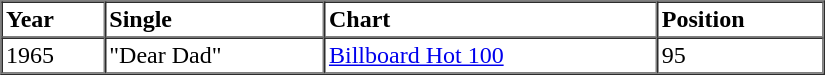<table border="1" cellspacing="0" cellpadding="2" style="width:550px;">
<tr>
<th align="left">Year</th>
<th align="left">Single</th>
<th align="left">Chart</th>
<th align="left">Position</th>
</tr>
<tr>
<td align="left">1965</td>
<td align="left">"Dear Dad"</td>
<td align="left"><a href='#'>Billboard Hot 100</a></td>
<td align="left">95</td>
</tr>
</table>
